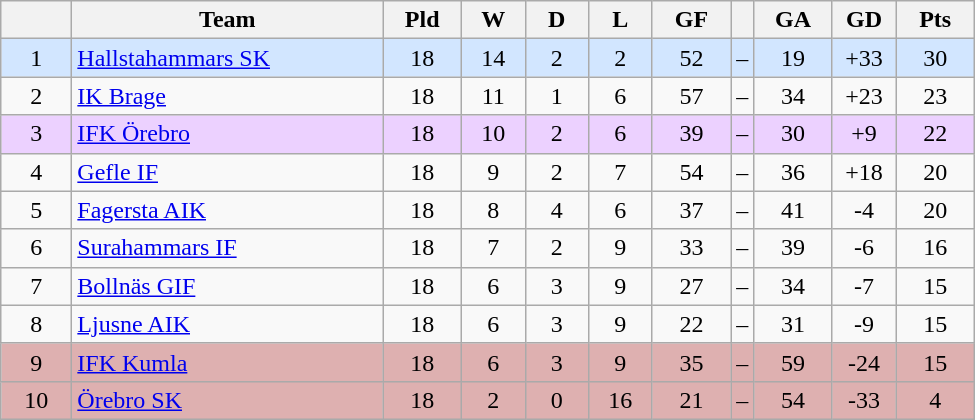<table class="wikitable" style="text-align: center;">
<tr>
<th style="width: 40px;"></th>
<th style="width: 200px;">Team</th>
<th style="width: 45px;">Pld</th>
<th style="width: 35px;">W</th>
<th style="width: 35px;">D</th>
<th style="width: 35px;">L</th>
<th style="width: 45px;">GF</th>
<th></th>
<th style="width: 45px;">GA</th>
<th style="width: 35px;">GD</th>
<th style="width: 45px;">Pts</th>
</tr>
<tr style="background: #d2e6ff">
<td>1</td>
<td style="text-align: left;"><a href='#'>Hallstahammars SK</a></td>
<td>18</td>
<td>14</td>
<td>2</td>
<td>2</td>
<td>52</td>
<td>–</td>
<td>19</td>
<td>+33</td>
<td>30</td>
</tr>
<tr>
<td>2</td>
<td style="text-align: left;"><a href='#'>IK Brage</a></td>
<td>18</td>
<td>11</td>
<td>1</td>
<td>6</td>
<td>57</td>
<td>–</td>
<td>34</td>
<td>+23</td>
<td>23</td>
</tr>
<tr style="background: #ecd1ff">
<td>3</td>
<td style="text-align: left;"><a href='#'>IFK Örebro</a></td>
<td>18</td>
<td>10</td>
<td>2</td>
<td>6</td>
<td>39</td>
<td>–</td>
<td>30</td>
<td>+9</td>
<td>22</td>
</tr>
<tr>
<td>4</td>
<td style="text-align: left;"><a href='#'>Gefle IF</a></td>
<td>18</td>
<td>9</td>
<td>2</td>
<td>7</td>
<td>54</td>
<td>–</td>
<td>36</td>
<td>+18</td>
<td>20</td>
</tr>
<tr>
<td>5</td>
<td style="text-align: left;"><a href='#'>Fagersta AIK</a></td>
<td>18</td>
<td>8</td>
<td>4</td>
<td>6</td>
<td>37</td>
<td>–</td>
<td>41</td>
<td>-4</td>
<td>20</td>
</tr>
<tr>
<td>6</td>
<td style="text-align: left;"><a href='#'>Surahammars IF</a></td>
<td>18</td>
<td>7</td>
<td>2</td>
<td>9</td>
<td>33</td>
<td>–</td>
<td>39</td>
<td>-6</td>
<td>16</td>
</tr>
<tr>
<td>7</td>
<td style="text-align: left;"><a href='#'>Bollnäs GIF</a></td>
<td>18</td>
<td>6</td>
<td>3</td>
<td>9</td>
<td>27</td>
<td>–</td>
<td>34</td>
<td>-7</td>
<td>15</td>
</tr>
<tr>
<td>8</td>
<td style="text-align: left;"><a href='#'>Ljusne AIK</a></td>
<td>18</td>
<td>6</td>
<td>3</td>
<td>9</td>
<td>22</td>
<td>–</td>
<td>31</td>
<td>-9</td>
<td>15</td>
</tr>
<tr style="background: #deb0b0">
<td>9</td>
<td style="text-align: left;"><a href='#'>IFK Kumla</a></td>
<td>18</td>
<td>6</td>
<td>3</td>
<td>9</td>
<td>35</td>
<td>–</td>
<td>59</td>
<td>-24</td>
<td>15</td>
</tr>
<tr style="background: #deb0b0">
<td>10</td>
<td style="text-align: left;"><a href='#'>Örebro SK</a></td>
<td>18</td>
<td>2</td>
<td>0</td>
<td>16</td>
<td>21</td>
<td>–</td>
<td>54</td>
<td>-33</td>
<td>4</td>
</tr>
</table>
